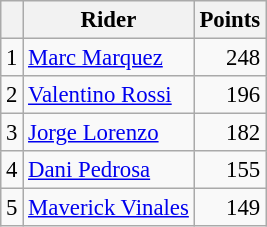<table class="wikitable" style="font-size: 95%;">
<tr>
<th></th>
<th>Rider</th>
<th>Points</th>
</tr>
<tr>
<td align=center>1</td>
<td> <a href='#'>Marc Marquez</a></td>
<td align=right>248</td>
</tr>
<tr>
<td align=center>2</td>
<td> <a href='#'>Valentino Rossi</a></td>
<td align=right>196</td>
</tr>
<tr>
<td align=center>3</td>
<td> <a href='#'>Jorge Lorenzo</a></td>
<td align=right>182</td>
</tr>
<tr>
<td align=center>4</td>
<td> <a href='#'>Dani Pedrosa</a></td>
<td align=right>155</td>
</tr>
<tr>
<td align=center>5</td>
<td> <a href='#'>Maverick Vinales</a></td>
<td align=right>149</td>
</tr>
</table>
